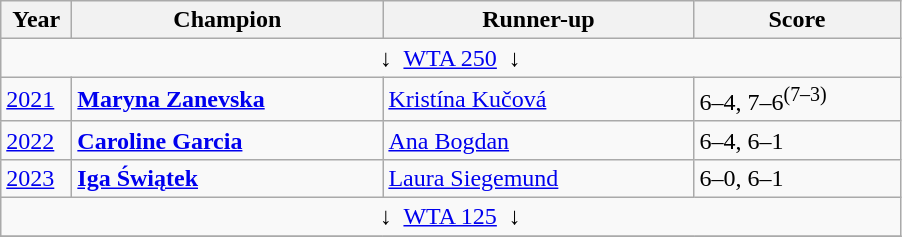<table class="wikitable">
<tr>
<th style="width:40px">Year</th>
<th style="width:200px">Champion</th>
<th style="width:200px">Runner-up</th>
<th style="width:130px" class="unsortable">Score</th>
</tr>
<tr>
<td colspan=4 align=center>↓  <a href='#'>WTA 250</a>  ↓</td>
</tr>
<tr>
<td><a href='#'>2021</a></td>
<td> <strong><a href='#'>Maryna Zanevska</a></strong></td>
<td> <a href='#'>Kristína Kučová</a></td>
<td>6–4, 7–6<sup>(7–3)</sup> </td>
</tr>
<tr>
<td><a href='#'>2022</a></td>
<td> <strong><a href='#'>Caroline Garcia</a></strong></td>
<td> <a href='#'>Ana Bogdan</a></td>
<td>6–4, 6–1</td>
</tr>
<tr>
<td><a href='#'>2023</a></td>
<td> <strong><a href='#'>Iga Świątek</a></strong></td>
<td> <a href='#'>Laura Siegemund</a></td>
<td>6–0, 6–1</td>
</tr>
<tr>
<td colspan=4 align=center>↓  <a href='#'>WTA 125</a>  ↓</td>
</tr>
<tr>
</tr>
</table>
